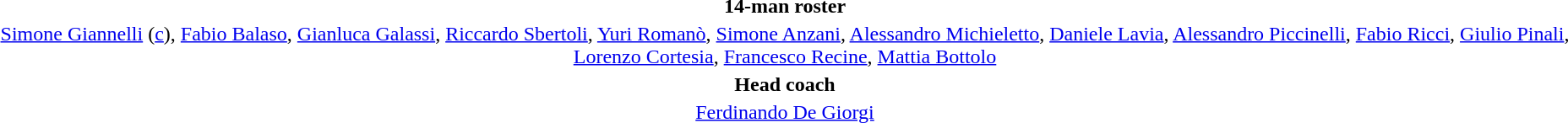<table style="text-align:center; margin-top:2em; margin-left:auto; margin-right:auto">
<tr>
<td><strong>14-man roster</strong></td>
</tr>
<tr>
<td><a href='#'>Simone Giannelli</a> (<a href='#'>c</a>), <a href='#'>Fabio Balaso</a>, <a href='#'>Gianluca Galassi</a>, <a href='#'>Riccardo Sbertoli</a>, <a href='#'>Yuri Romanò</a>, <a href='#'>Simone Anzani</a>, <a href='#'>Alessandro Michieletto</a>, <a href='#'>Daniele Lavia</a>, <a href='#'>Alessandro Piccinelli</a>, <a href='#'>Fabio Ricci</a>, <a href='#'>Giulio Pinali</a>, <a href='#'>Lorenzo Cortesia</a>, <a href='#'>Francesco Recine</a>, <a href='#'>Mattia Bottolo</a></td>
</tr>
<tr>
<td><strong>Head coach</strong></td>
</tr>
<tr>
<td><a href='#'>Ferdinando De Giorgi</a></td>
</tr>
</table>
